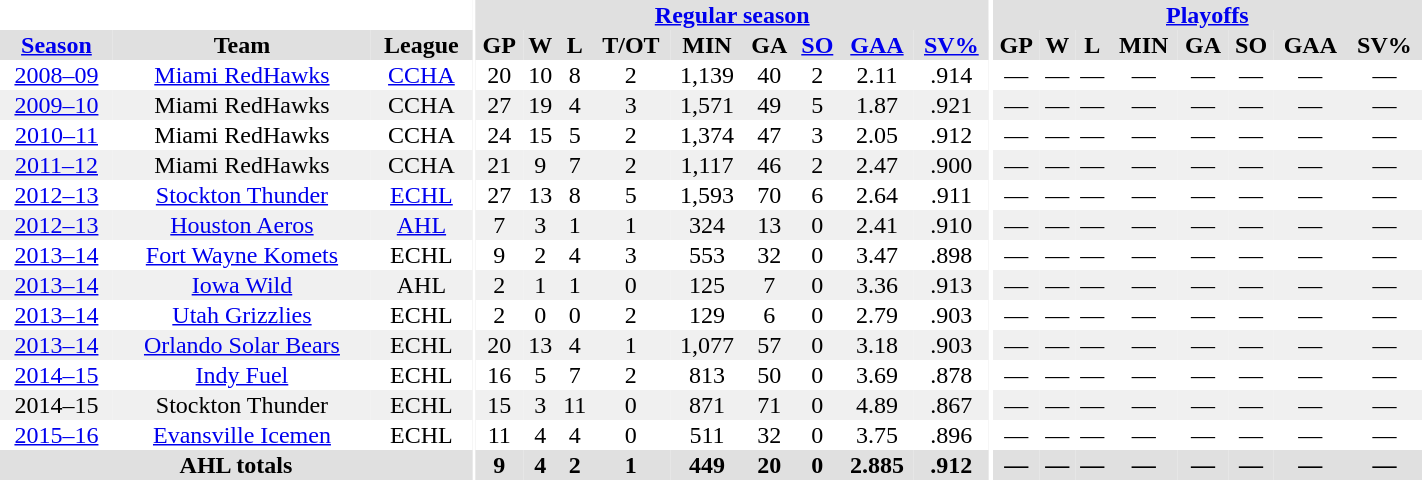<table border="0" cellpadding="1" cellspacing="0" style="text-align:center; width:75%">
<tr ALIGN="center" bgcolor="#e0e0e0">
<th align="center" colspan="3" bgcolor="#ffffff"></th>
<th align="center" rowspan="99" bgcolor="#ffffff"></th>
<th align="center" colspan="9" bgcolor="#e0e0e0"><a href='#'>Regular season</a></th>
<th align="center" rowspan="99" bgcolor="#ffffff"></th>
<th align="center" colspan="8" bgcolor="#e0e0e0"><a href='#'>Playoffs</a></th>
</tr>
<tr ALIGN="center" bgcolor="#e0e0e0">
<th><a href='#'>Season</a></th>
<th>Team</th>
<th>League</th>
<th>GP</th>
<th>W</th>
<th>L</th>
<th>T/OT</th>
<th>MIN</th>
<th>GA</th>
<th><a href='#'>SO</a></th>
<th><a href='#'>GAA</a></th>
<th><a href='#'>SV%</a></th>
<th>GP</th>
<th>W</th>
<th>L</th>
<th>MIN</th>
<th>GA</th>
<th>SO</th>
<th>GAA</th>
<th>SV%</th>
</tr>
<tr ALIGN=center">
<td><a href='#'>2008–09</a></td>
<td><a href='#'>Miami RedHawks</a></td>
<td><a href='#'>CCHA</a></td>
<td>20</td>
<td>10</td>
<td>8</td>
<td>2</td>
<td>1,139</td>
<td>40</td>
<td>2</td>
<td>2.11</td>
<td>.914</td>
<td>—</td>
<td>—</td>
<td>—</td>
<td>—</td>
<td>—</td>
<td>—</td>
<td>—</td>
<td>—</td>
</tr>
<tr ALIGN=center" bgcolor="#f0f0f0">
<td><a href='#'>2009–10</a></td>
<td>Miami RedHawks</td>
<td>CCHA</td>
<td>27</td>
<td>19</td>
<td>4</td>
<td>3</td>
<td>1,571</td>
<td>49</td>
<td>5</td>
<td>1.87</td>
<td>.921</td>
<td>—</td>
<td>—</td>
<td>—</td>
<td>—</td>
<td>—</td>
<td>—</td>
<td>—</td>
<td>—</td>
</tr>
<tr ALIGN=center">
<td><a href='#'>2010–11</a></td>
<td>Miami RedHawks</td>
<td>CCHA</td>
<td>24</td>
<td>15</td>
<td>5</td>
<td>2</td>
<td>1,374</td>
<td>47</td>
<td>3</td>
<td>2.05</td>
<td>.912</td>
<td>—</td>
<td>—</td>
<td>—</td>
<td>—</td>
<td>—</td>
<td>—</td>
<td>—</td>
<td>—</td>
</tr>
<tr ALIGN=center" bgcolor="#f0f0f0">
<td><a href='#'>2011–12</a></td>
<td>Miami RedHawks</td>
<td>CCHA</td>
<td>21</td>
<td>9</td>
<td>7</td>
<td>2</td>
<td>1,117</td>
<td>46</td>
<td>2</td>
<td>2.47</td>
<td>.900</td>
<td>—</td>
<td>—</td>
<td>—</td>
<td>—</td>
<td>—</td>
<td>—</td>
<td>—</td>
<td>—</td>
</tr>
<tr ALIGN="center">
<td><a href='#'>2012–13</a></td>
<td><a href='#'>Stockton Thunder</a></td>
<td><a href='#'>ECHL</a></td>
<td>27</td>
<td>13</td>
<td>8</td>
<td>5</td>
<td>1,593</td>
<td>70</td>
<td>6</td>
<td>2.64</td>
<td>.911</td>
<td>—</td>
<td>—</td>
<td>—</td>
<td>—</td>
<td>—</td>
<td>—</td>
<td>—</td>
<td>—</td>
</tr>
<tr ALIGN="center" bgcolor="#f0f0f0">
<td><a href='#'>2012–13</a></td>
<td><a href='#'>Houston Aeros</a></td>
<td><a href='#'>AHL</a></td>
<td>7</td>
<td>3</td>
<td>1</td>
<td>1</td>
<td>324</td>
<td>13</td>
<td>0</td>
<td>2.41</td>
<td>.910</td>
<td>—</td>
<td>—</td>
<td>—</td>
<td>—</td>
<td>—</td>
<td>—</td>
<td>—</td>
<td>—</td>
</tr>
<tr ALIGN="center">
<td><a href='#'>2013–14</a></td>
<td><a href='#'>Fort Wayne Komets</a></td>
<td>ECHL</td>
<td>9</td>
<td>2</td>
<td>4</td>
<td>3</td>
<td>553</td>
<td>32</td>
<td>0</td>
<td>3.47</td>
<td>.898</td>
<td>—</td>
<td>—</td>
<td>—</td>
<td>—</td>
<td>—</td>
<td>—</td>
<td>—</td>
<td>—</td>
</tr>
<tr ALIGN="center" bgcolor="#f0f0f0">
<td><a href='#'>2013–14</a></td>
<td><a href='#'>Iowa Wild</a></td>
<td>AHL</td>
<td>2</td>
<td>1</td>
<td>1</td>
<td>0</td>
<td>125</td>
<td>7</td>
<td>0</td>
<td>3.36</td>
<td>.913</td>
<td>—</td>
<td>—</td>
<td>—</td>
<td>—</td>
<td>—</td>
<td>—</td>
<td>—</td>
<td>—</td>
</tr>
<tr ALIGN="center">
<td><a href='#'>2013–14</a></td>
<td><a href='#'>Utah Grizzlies</a></td>
<td>ECHL</td>
<td>2</td>
<td>0</td>
<td>0</td>
<td>2</td>
<td>129</td>
<td>6</td>
<td>0</td>
<td>2.79</td>
<td>.903</td>
<td>—</td>
<td>—</td>
<td>—</td>
<td>—</td>
<td>—</td>
<td>—</td>
<td>—</td>
<td>—</td>
</tr>
<tr ALIGN=center" bgcolor="#f0f0f0">
<td><a href='#'>2013–14</a></td>
<td><a href='#'>Orlando Solar Bears</a></td>
<td>ECHL</td>
<td>20</td>
<td>13</td>
<td>4</td>
<td>1</td>
<td>1,077</td>
<td>57</td>
<td>0</td>
<td>3.18</td>
<td>.903</td>
<td>—</td>
<td>—</td>
<td>—</td>
<td>—</td>
<td>—</td>
<td>—</td>
<td>—</td>
<td>—</td>
</tr>
<tr ALIGN=center">
<td><a href='#'>2014–15</a></td>
<td><a href='#'>Indy Fuel</a></td>
<td>ECHL</td>
<td>16</td>
<td>5</td>
<td>7</td>
<td>2</td>
<td>813</td>
<td>50</td>
<td>0</td>
<td>3.69</td>
<td>.878</td>
<td>—</td>
<td>—</td>
<td>—</td>
<td>—</td>
<td>—</td>
<td>—</td>
<td>—</td>
<td>—</td>
</tr>
<tr ALIGN=center" bgcolor="#f0f0f0">
<td>2014–15</td>
<td>Stockton Thunder</td>
<td>ECHL</td>
<td>15</td>
<td>3</td>
<td>11</td>
<td>0</td>
<td>871</td>
<td>71</td>
<td>0</td>
<td>4.89</td>
<td>.867</td>
<td>—</td>
<td>—</td>
<td>—</td>
<td>—</td>
<td>—</td>
<td>—</td>
<td>—</td>
<td>—</td>
</tr>
<tr>
<td><a href='#'>2015–16</a></td>
<td><a href='#'>Evansville Icemen</a></td>
<td>ECHL</td>
<td>11</td>
<td>4</td>
<td>4</td>
<td>0</td>
<td>511</td>
<td>32</td>
<td>0</td>
<td>3.75</td>
<td>.896</td>
<td>—</td>
<td>—</td>
<td>—</td>
<td>—</td>
<td>—</td>
<td>—</td>
<td>—</td>
<td>—</td>
</tr>
<tr bgcolor="#e0e0e0">
<th colspan=3>AHL totals</th>
<th>9</th>
<th>4</th>
<th>2</th>
<th>1</th>
<th>449</th>
<th>20</th>
<th>0</th>
<th>2.885</th>
<th>.912</th>
<th>—</th>
<th>—</th>
<th>—</th>
<th>—</th>
<th>—</th>
<th>—</th>
<th>—</th>
<th>—</th>
</tr>
</table>
